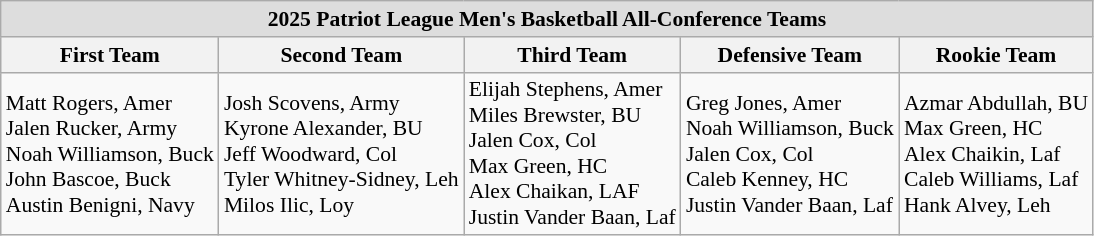<table class="wikitable" style="white-space:nowrap; font-size:90%;">
<tr>
<td colspan="7" style="text-align:center; background:#ddd;"><strong>2025 Patriot League Men's Basketball All-Conference Teams</strong></td>
</tr>
<tr>
<th>First Team</th>
<th>Second Team</th>
<th>Third Team</th>
<th>Defensive Team</th>
<th>Rookie Team</th>
</tr>
<tr>
<td>Matt Rogers, Amer<br>Jalen Rucker, Army<br>Noah Williamson, Buck<br>John Bascoe, Buck<br>Austin Benigni, Navy</td>
<td>Josh Scovens, Army<br>Kyrone Alexander, BU<br>Jeff Woodward, Col<br>Tyler Whitney-Sidney, Leh<br>Milos Ilic, Loy</td>
<td>Elijah Stephens, Amer<br>Miles Brewster, BU<br>Jalen Cox, Col<br>Max Green, HC<br>Alex Chaikan, LAF<br>Justin Vander Baan, Laf</td>
<td>Greg Jones, Amer<br>Noah Williamson, Buck<br>Jalen Cox, Col<br>Caleb Kenney, HC<br>Justin Vander Baan, Laf</td>
<td>Azmar Abdullah, BU<br>Max Green, HC<br>Alex Chaikin, Laf<br>Caleb Williams, Laf<br>Hank Alvey, Leh</td>
</tr>
</table>
